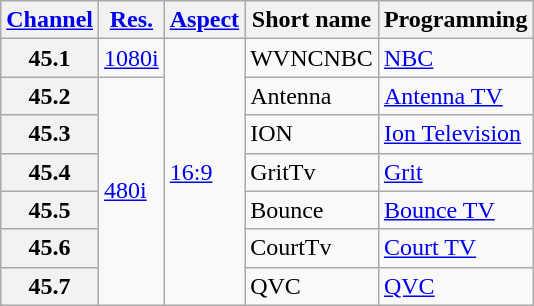<table class="wikitable">
<tr>
<th scope="col"><a href='#'>Channel</a></th>
<th scope="col"><a href='#'>Res.</a></th>
<th scope="col"><a href='#'>Aspect</a></th>
<th scope="col">Short name</th>
<th scope="col">Programming</th>
</tr>
<tr>
<th scope="row">45.1</th>
<td><a href='#'>1080i</a></td>
<td rowspan=7><a href='#'>16:9</a></td>
<td>WVNCNBC</td>
<td><a href='#'>NBC</a></td>
</tr>
<tr>
<th scope="row">45.2</th>
<td rowspan=6><a href='#'>480i</a></td>
<td>Antenna</td>
<td><a href='#'>Antenna TV</a></td>
</tr>
<tr>
<th scope="row">45.3</th>
<td>ION</td>
<td><a href='#'>Ion Television</a></td>
</tr>
<tr>
<th scope="row">45.4</th>
<td>GritTv</td>
<td><a href='#'>Grit</a></td>
</tr>
<tr>
<th scope="row">45.5</th>
<td>Bounce</td>
<td><a href='#'>Bounce TV</a></td>
</tr>
<tr>
<th scope="row">45.6</th>
<td>CourtTv</td>
<td><a href='#'>Court TV</a></td>
</tr>
<tr>
<th scope="row">45.7</th>
<td>QVC</td>
<td><a href='#'>QVC</a></td>
</tr>
</table>
